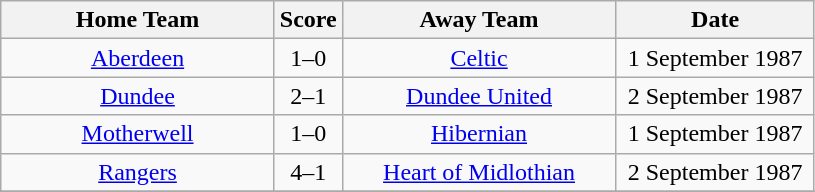<table class="wikitable" style="text-align:center;">
<tr>
<th width=175>Home Team</th>
<th width=20>Score</th>
<th width=175>Away Team</th>
<th width= 125>Date</th>
</tr>
<tr>
<td><a href='#'>Aberdeen</a></td>
<td>1–0</td>
<td><a href='#'>Celtic</a></td>
<td>1 September 1987</td>
</tr>
<tr>
<td><a href='#'>Dundee</a></td>
<td>2–1</td>
<td><a href='#'>Dundee United</a></td>
<td>2 September 1987</td>
</tr>
<tr>
<td><a href='#'>Motherwell</a></td>
<td>1–0</td>
<td><a href='#'>Hibernian</a></td>
<td>1 September 1987</td>
</tr>
<tr>
<td><a href='#'>Rangers</a></td>
<td>4–1</td>
<td><a href='#'>Heart of Midlothian</a></td>
<td>2 September 1987</td>
</tr>
<tr>
</tr>
</table>
